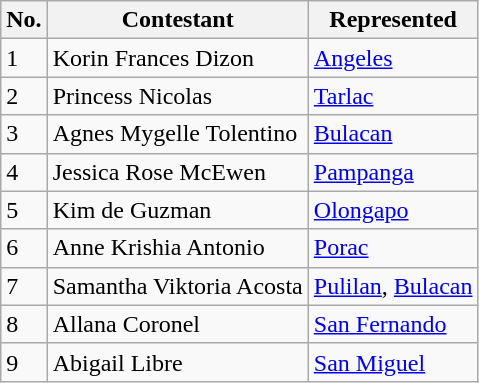<table class="sortable wikitable">
<tr>
<th>No.</th>
<th>Contestant</th>
<th>Represented</th>
</tr>
<tr>
<td>1</td>
<td>Korin Frances Dizon</td>
<td><a href='#'>Angeles</a></td>
</tr>
<tr>
<td>2</td>
<td>Princess Nicolas</td>
<td><a href='#'>Tarlac</a></td>
</tr>
<tr>
<td>3</td>
<td>Agnes Mygelle Tolentino</td>
<td><a href='#'>Bulacan</a></td>
</tr>
<tr>
<td>4</td>
<td>Jessica Rose McEwen</td>
<td><a href='#'>Pampanga</a></td>
</tr>
<tr>
<td>5</td>
<td>Kim de Guzman</td>
<td><a href='#'>Olongapo</a></td>
</tr>
<tr>
<td>6</td>
<td>Anne Krishia Antonio</td>
<td><a href='#'>Porac</a></td>
</tr>
<tr>
<td>7</td>
<td>Samantha Viktoria Acosta</td>
<td><a href='#'>Pulilan</a>, <a href='#'>Bulacan</a></td>
</tr>
<tr>
<td>8</td>
<td>Allana Coronel</td>
<td><a href='#'>San Fernando</a></td>
</tr>
<tr>
<td>9</td>
<td>Abigail Libre</td>
<td><a href='#'>San Miguel</a></td>
</tr>
</table>
